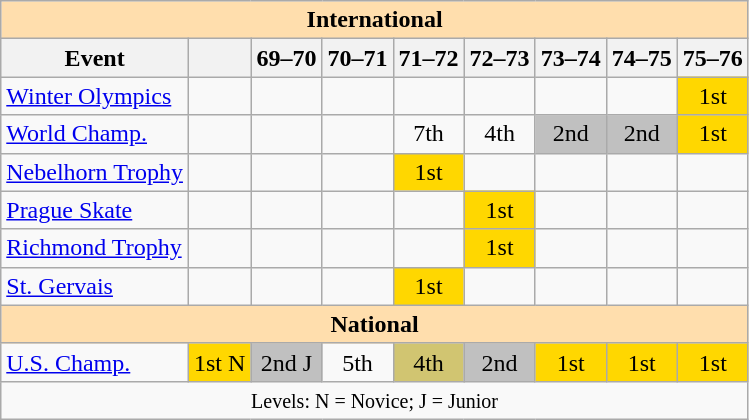<table class="wikitable" style="text-align:center">
<tr>
<th style="background-color: #ffdead; " colspan=9 align=center>International</th>
</tr>
<tr>
<th>Event</th>
<th></th>
<th>69–70</th>
<th>70–71</th>
<th>71–72</th>
<th>72–73</th>
<th>73–74</th>
<th>74–75</th>
<th>75–76</th>
</tr>
<tr>
<td align=left><a href='#'>Winter Olympics</a></td>
<td></td>
<td></td>
<td></td>
<td></td>
<td></td>
<td></td>
<td></td>
<td bgcolor=gold>1st</td>
</tr>
<tr>
<td align=left><a href='#'>World Champ.</a></td>
<td></td>
<td></td>
<td></td>
<td>7th</td>
<td>4th</td>
<td bgcolor=silver>2nd</td>
<td bgcolor=silver>2nd</td>
<td bgcolor=gold>1st</td>
</tr>
<tr>
<td align=left><a href='#'>Nebelhorn Trophy</a></td>
<td></td>
<td></td>
<td></td>
<td bgcolor=gold>1st</td>
<td></td>
<td></td>
<td></td>
<td></td>
</tr>
<tr>
<td align=left><a href='#'>Prague Skate</a></td>
<td></td>
<td></td>
<td></td>
<td></td>
<td bgcolor=gold>1st</td>
<td></td>
<td></td>
<td></td>
</tr>
<tr>
<td align=left><a href='#'>Richmond Trophy</a></td>
<td></td>
<td></td>
<td></td>
<td></td>
<td bgcolor=gold>1st</td>
<td></td>
<td></td>
<td></td>
</tr>
<tr>
<td align=left><a href='#'>St. Gervais</a></td>
<td></td>
<td></td>
<td></td>
<td bgcolor=gold>1st</td>
<td></td>
<td></td>
<td></td>
<td></td>
</tr>
<tr>
<th style="background-color: #ffdead; " colspan=9 align=center>National</th>
</tr>
<tr>
<td align=left><a href='#'>U.S. Champ.</a></td>
<td bgcolor=gold>1st N</td>
<td bgcolor=silver>2nd J</td>
<td>5th</td>
<td bgcolor=d1c571>4th</td>
<td bgcolor=silver>2nd</td>
<td bgcolor=gold>1st</td>
<td bgcolor=gold>1st</td>
<td bgcolor=gold>1st</td>
</tr>
<tr>
<td colspan=9 align=center><small> Levels: N = Novice; J = Junior </small></td>
</tr>
</table>
